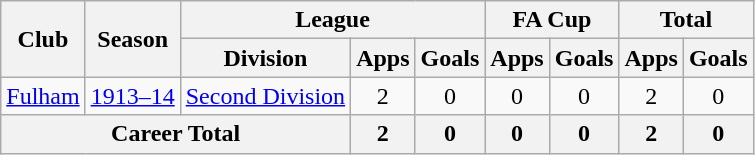<table class="wikitable" style="text-align: center;">
<tr>
<th rowspan="2">Club</th>
<th rowspan="2">Season</th>
<th colspan="3">League</th>
<th colspan="2">FA Cup</th>
<th colspan="2">Total</th>
</tr>
<tr>
<th>Division</th>
<th>Apps</th>
<th>Goals</th>
<th>Apps</th>
<th>Goals</th>
<th>Apps</th>
<th>Goals</th>
</tr>
<tr>
<td><a href='#'>Fulham</a></td>
<td><a href='#'>1913–14</a></td>
<td><a href='#'>Second Division</a></td>
<td>2</td>
<td>0</td>
<td>0</td>
<td>0</td>
<td>2</td>
<td>0</td>
</tr>
<tr>
<th colspan="3">Career Total</th>
<th>2</th>
<th>0</th>
<th>0</th>
<th>0</th>
<th>2</th>
<th>0</th>
</tr>
</table>
